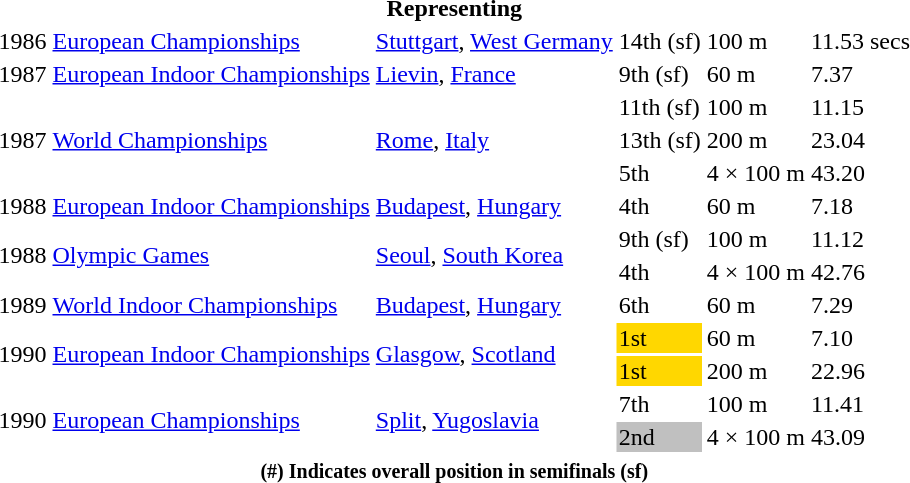<table>
<tr>
<th colspan="6">Representing </th>
</tr>
<tr>
<td>1986</td>
<td><a href='#'>European Championships</a></td>
<td><a href='#'>Stuttgart</a>, <a href='#'>West Germany</a></td>
<td>14th (sf)</td>
<td>100 m</td>
<td>11.53 secs</td>
</tr>
<tr>
<td>1987</td>
<td><a href='#'>European Indoor Championships</a></td>
<td><a href='#'>Lievin</a>, <a href='#'>France</a></td>
<td>9th (sf)</td>
<td>60 m</td>
<td>7.37</td>
</tr>
<tr>
<td rowspan=3>1987</td>
<td rowspan=3><a href='#'>World Championships</a></td>
<td rowspan=3><a href='#'>Rome</a>, <a href='#'>Italy</a></td>
<td>11th (sf)</td>
<td>100 m</td>
<td>11.15</td>
</tr>
<tr>
<td>13th (sf)</td>
<td>200 m</td>
<td>23.04</td>
</tr>
<tr>
<td>5th</td>
<td>4 × 100 m</td>
<td>43.20</td>
</tr>
<tr>
<td>1988</td>
<td><a href='#'>European Indoor Championships</a></td>
<td><a href='#'>Budapest</a>, <a href='#'>Hungary</a></td>
<td>4th</td>
<td>60 m</td>
<td>7.18</td>
</tr>
<tr>
<td rowspan=2>1988</td>
<td rowspan=2><a href='#'>Olympic Games</a></td>
<td rowspan=2><a href='#'>Seoul</a>, <a href='#'>South Korea</a></td>
<td>9th (sf)</td>
<td>100 m</td>
<td>11.12</td>
</tr>
<tr>
<td>4th</td>
<td>4 × 100 m</td>
<td>42.76</td>
</tr>
<tr>
<td>1989</td>
<td><a href='#'>World Indoor Championships</a></td>
<td><a href='#'>Budapest</a>, <a href='#'>Hungary</a></td>
<td>6th</td>
<td>60 m</td>
<td>7.29</td>
</tr>
<tr>
<td rowspan=2>1990</td>
<td rowspan=2><a href='#'>European Indoor Championships</a></td>
<td rowspan=2><a href='#'>Glasgow</a>, <a href='#'>Scotland</a></td>
<td bgcolor=gold>1st</td>
<td>60 m</td>
<td>7.10</td>
</tr>
<tr>
<td bgcolor=gold>1st</td>
<td>200 m</td>
<td>22.96</td>
</tr>
<tr>
<td rowspan=2>1990</td>
<td rowspan=2><a href='#'>European Championships</a></td>
<td rowspan=2><a href='#'>Split</a>, <a href='#'>Yugoslavia</a></td>
<td>7th</td>
<td>100 m</td>
<td>11.41</td>
</tr>
<tr>
<td bgcolor=silver>2nd</td>
<td>4 × 100 m</td>
<td>43.09</td>
</tr>
<tr>
<th colspan=6><small>(#) Indicates overall position in semifinals (sf)</small></th>
</tr>
</table>
